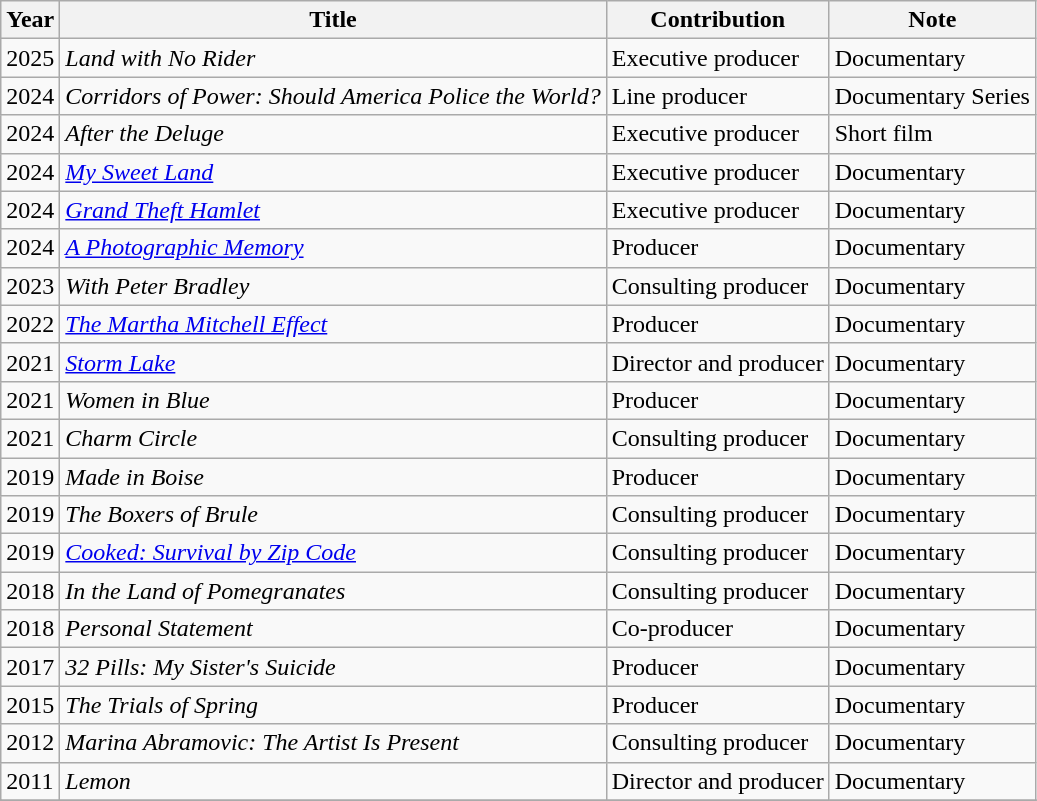<table class="wikitable sortable">
<tr>
<th>Year</th>
<th>Title</th>
<th>Contribution</th>
<th>Note</th>
</tr>
<tr>
<td>2025</td>
<td><em>Land with No Rider</em></td>
<td>Executive producer</td>
<td>Documentary</td>
</tr>
<tr>
<td>2024</td>
<td><em>Corridors of Power: Should America Police the World?</em></td>
<td>Line producer</td>
<td>Documentary Series</td>
</tr>
<tr>
<td>2024</td>
<td><em>After the Deluge</em></td>
<td>Executive producer</td>
<td>Short film</td>
</tr>
<tr>
<td>2024</td>
<td><em><a href='#'>My Sweet Land</a></em></td>
<td>Executive producer</td>
<td>Documentary</td>
</tr>
<tr>
<td>2024</td>
<td><em><a href='#'>Grand Theft Hamlet</a></em></td>
<td>Executive producer</td>
<td>Documentary</td>
</tr>
<tr>
<td>2024</td>
<td><em><a href='#'>A Photographic Memory</a></em></td>
<td>Producer</td>
<td>Documentary</td>
</tr>
<tr>
<td>2023</td>
<td><em>With Peter Bradley</em></td>
<td>Consulting producer</td>
<td>Documentary</td>
</tr>
<tr>
<td>2022</td>
<td><em><a href='#'>The Martha Mitchell Effect</a></em></td>
<td>Producer</td>
<td>Documentary</td>
</tr>
<tr>
<td>2021</td>
<td><em><a href='#'>Storm Lake</a></em></td>
<td>Director and producer</td>
<td>Documentary</td>
</tr>
<tr>
<td>2021</td>
<td><em>Women in Blue</em></td>
<td>Producer</td>
<td>Documentary</td>
</tr>
<tr>
<td>2021</td>
<td><em>Charm Circle</em></td>
<td>Consulting producer</td>
<td>Documentary</td>
</tr>
<tr>
<td>2019</td>
<td><em>Made in Boise</em></td>
<td>Producer</td>
<td>Documentary</td>
</tr>
<tr>
<td>2019</td>
<td><em>The Boxers of Brule</em></td>
<td>Consulting producer</td>
<td>Documentary</td>
</tr>
<tr>
<td>2019</td>
<td><em><a href='#'>Cooked: Survival by Zip Code</a></em></td>
<td>Consulting producer</td>
<td>Documentary</td>
</tr>
<tr>
<td>2018</td>
<td><em>In the Land of Pomegranates</em></td>
<td>Consulting producer</td>
<td>Documentary</td>
</tr>
<tr>
<td>2018</td>
<td><em>Personal Statement</em></td>
<td>Co-producer</td>
<td>Documentary</td>
</tr>
<tr>
<td>2017</td>
<td><em>32 Pills: My Sister's Suicide</em></td>
<td>Producer</td>
<td>Documentary</td>
</tr>
<tr>
<td>2015</td>
<td><em>The Trials of Spring</em></td>
<td>Producer</td>
<td>Documentary</td>
</tr>
<tr>
<td>2012</td>
<td><em>Marina Abramovic: The Artist Is Present</em></td>
<td>Consulting producer</td>
<td>Documentary</td>
</tr>
<tr>
<td>2011</td>
<td><em>Lemon</em></td>
<td>Director and producer</td>
<td>Documentary</td>
</tr>
<tr>
</tr>
<tr>
</tr>
</table>
